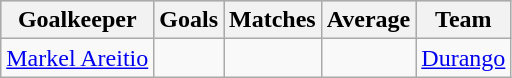<table class="wikitable sortable" class="wikitable">
<tr style="background:#ccc; text-align:center;">
<th>Goalkeeper</th>
<th>Goals</th>
<th>Matches</th>
<th>Average</th>
<th>Team</th>
</tr>
<tr>
<td> <a href='#'>Markel Areitio</a></td>
<td></td>
<td></td>
<td></td>
<td><a href='#'>Durango</a></td>
</tr>
</table>
